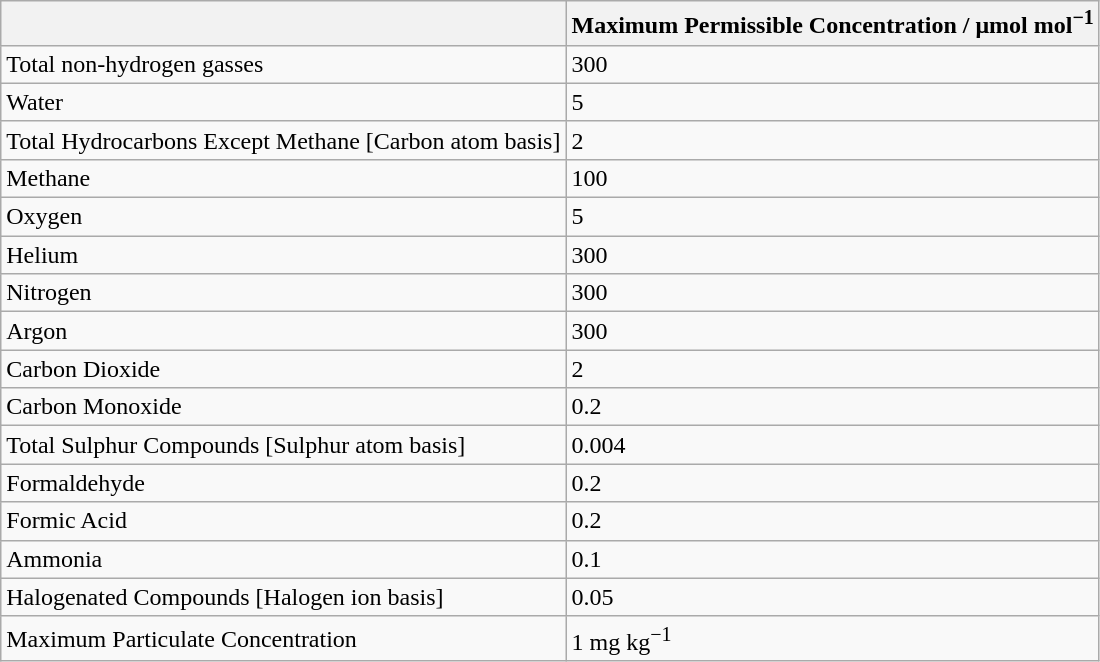<table class="wikitable">
<tr>
<th></th>
<th>Maximum Permissible Concentration / μmol mol<sup>−1</sup></th>
</tr>
<tr>
<td>Total non-hydrogen gasses</td>
<td>300</td>
</tr>
<tr>
<td>Water</td>
<td>5</td>
</tr>
<tr>
<td>Total Hydrocarbons Except Methane [Carbon atom basis]</td>
<td>2</td>
</tr>
<tr>
<td>Methane</td>
<td>100</td>
</tr>
<tr>
<td>Oxygen</td>
<td>5</td>
</tr>
<tr>
<td>Helium</td>
<td>300</td>
</tr>
<tr>
<td>Nitrogen</td>
<td>300</td>
</tr>
<tr>
<td>Argon</td>
<td>300</td>
</tr>
<tr>
<td>Carbon Dioxide</td>
<td>2</td>
</tr>
<tr>
<td>Carbon Monoxide</td>
<td>0.2</td>
</tr>
<tr>
<td>Total Sulphur Compounds [Sulphur atom basis]</td>
<td>0.004</td>
</tr>
<tr>
<td>Formaldehyde</td>
<td>0.2</td>
</tr>
<tr>
<td>Formic Acid</td>
<td>0.2</td>
</tr>
<tr>
<td>Ammonia</td>
<td>0.1</td>
</tr>
<tr>
<td>Halogenated Compounds [Halogen ion basis]</td>
<td>0.05</td>
</tr>
<tr>
<td>Maximum Particulate Concentration</td>
<td>1 mg kg<sup>−1</sup></td>
</tr>
</table>
